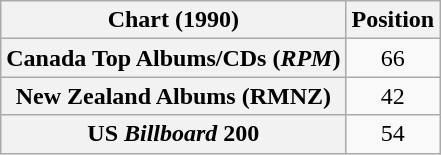<table class="wikitable sortable plainrowheaders" style="text-align:center">
<tr>
<th>Chart (1990)</th>
<th>Position</th>
</tr>
<tr>
<th scope="row">Canada Top Albums/CDs (<em>RPM</em>)</th>
<td>66</td>
</tr>
<tr>
<th scope="row">New Zealand Albums (RMNZ)</th>
<td>42</td>
</tr>
<tr>
<th scope="row">US <em>Billboard</em> 200</th>
<td>54</td>
</tr>
</table>
